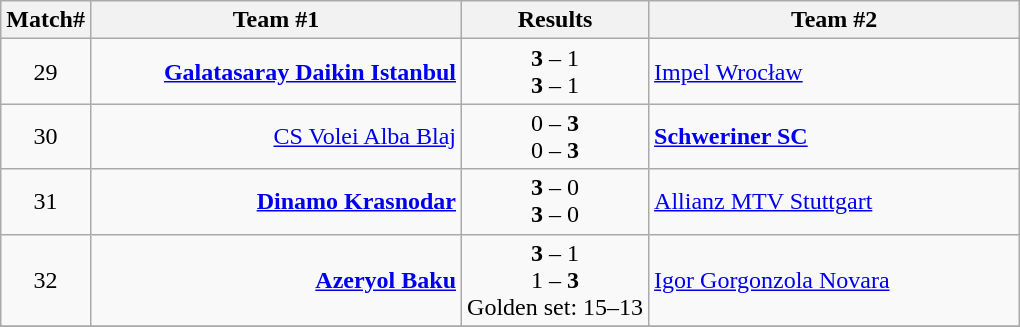<table class="wikitable" style="border-collapse: collapse;">
<tr>
<th>Match#</th>
<th align="right" width="240">Team #1</th>
<th>  Results  </th>
<th align="left" width="240">Team #2</th>
</tr>
<tr>
<td align="center">29</td>
<td align="right"><strong><a href='#'>Galatasaray Daikin Istanbul</a></strong> </td>
<td align="center"><strong>3</strong> – 1 <br> <strong>3</strong> – 1</td>
<td> <a href='#'>Impel Wrocław</a></td>
</tr>
<tr>
<td align="center">30</td>
<td align="right"><a href='#'>CS Volei Alba Blaj</a>  </td>
<td align="center">0 – <strong>3</strong> <br> 0 – <strong>3</strong></td>
<td> <strong><a href='#'>Schweriner SC</a></strong></td>
</tr>
<tr>
<td align="center">31</td>
<td align="right"><strong><a href='#'>Dinamo Krasnodar</a> </strong></td>
<td align="center"><strong>3</strong> – 0 <br> <strong>3</strong> – 0</td>
<td> <a href='#'>Allianz MTV Stuttgart</a></td>
</tr>
<tr>
<td align="center">32</td>
<td align="right"><strong><a href='#'>Azeryol Baku</a> </strong></td>
<td align="center"><strong>3</strong> – 1 <br> 1 – <strong>3</strong> <br>Golden set: 15–13</td>
<td> <a href='#'>Igor Gorgonzola Novara</a></td>
</tr>
<tr>
</tr>
</table>
